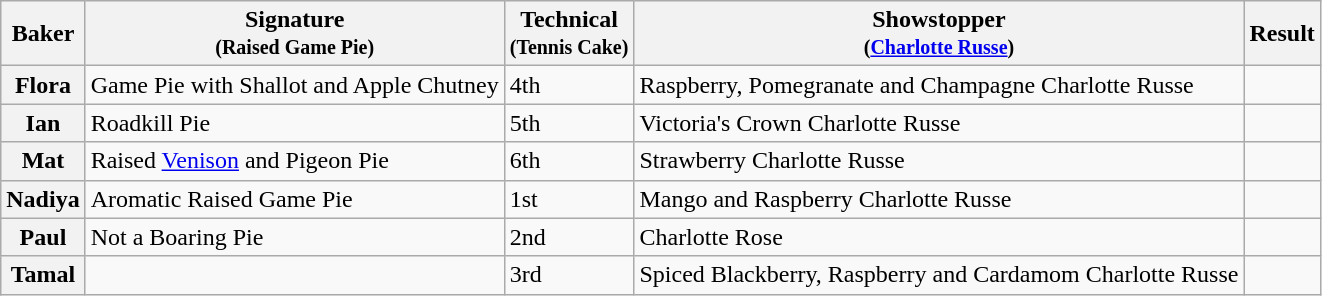<table class="wikitable sortable col3center sticky-header">
<tr>
<th scope="col">Baker</th>
<th scope="col" class="unsortable">Signature<br><small>(Raised Game Pie)</small></th>
<th scope="col">Technical<br><small>(Tennis Cake)</small></th>
<th scope="col" class="unsortable">Showstopper<br><small>(<a href='#'>Charlotte Russe</a>)</small></th>
<th scope="col">Result</th>
</tr>
<tr>
<th scope="row">Flora</th>
<td>Game Pie with Shallot and Apple Chutney</td>
<td>4th</td>
<td>Raspberry, Pomegranate and Champagne Charlotte Russe</td>
<td></td>
</tr>
<tr>
<th scope="row">Ian</th>
<td>Roadkill Pie</td>
<td>5th</td>
<td>Victoria's Crown Charlotte Russe</td>
<td></td>
</tr>
<tr>
<th scope="row">Mat</th>
<td>Raised <a href='#'>Venison</a> and Pigeon Pie</td>
<td>6th</td>
<td>Strawberry Charlotte Russe</td>
<td></td>
</tr>
<tr>
<th scope="row">Nadiya</th>
<td>Aromatic Raised Game Pie</td>
<td>1st</td>
<td>Mango and Raspberry Charlotte Russe</td>
<td></td>
</tr>
<tr>
<th scope="row">Paul</th>
<td>Not a Boaring Pie</td>
<td>2nd</td>
<td>Charlotte Rose</td>
<td></td>
</tr>
<tr>
<th scope="row">Tamal</th>
<td></td>
<td>3rd</td>
<td>Spiced Blackberry, Raspberry and Cardamom Charlotte Russe</td>
<td></td>
</tr>
</table>
